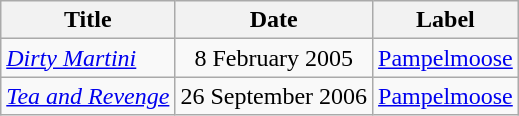<table class="wikitable">
<tr>
<th align="left">Title</th>
<th align="center">Date</th>
<th align="left">Label</th>
</tr>
<tr>
<td align="left"><em><a href='#'>Dirty Martini</a></em></td>
<td align="center">8 February 2005</td>
<td align="left"><a href='#'>Pampelmoose</a></td>
</tr>
<tr>
<td align="left"><em><a href='#'>Tea and Revenge</a></em></td>
<td align="center">26 September 2006</td>
<td align="left"><a href='#'>Pampelmoose</a></td>
</tr>
</table>
